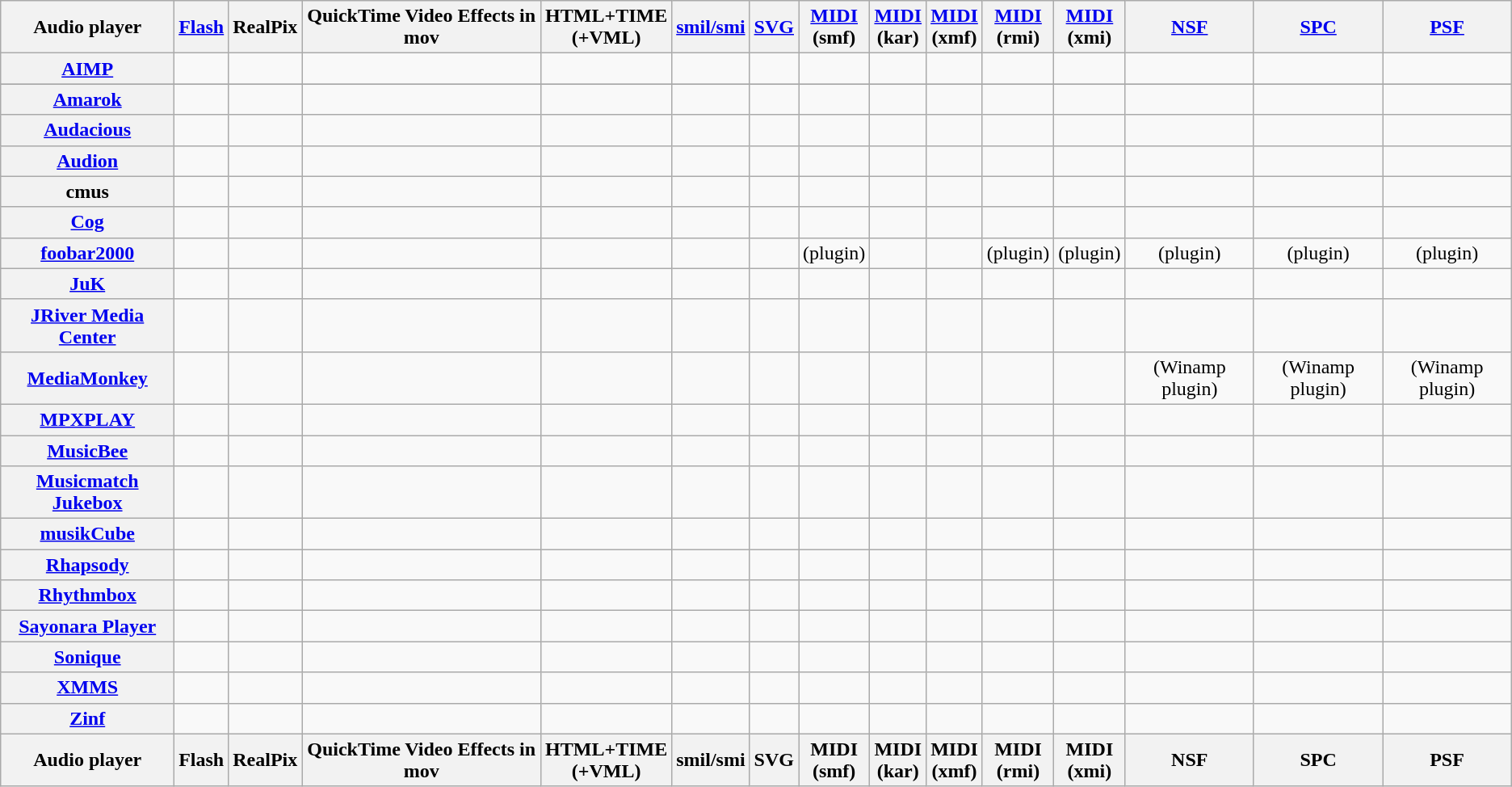<table class="wikitable sortable sort-under" style="text-align: center; width: auto; table-layout: fixed;">
<tr>
<th>Audio player</th>
<th><a href='#'>Flash</a> </th>
<th>RealPix </th>
<th>QuickTime Video Effects in mov </th>
<th>HTML+TIME<br>(+VML) </th>
<th><a href='#'>smil/smi</a> </th>
<th><a href='#'>SVG</a> </th>
<th><a href='#'>MIDI</a><br>(smf)</th>
<th><a href='#'>MIDI</a><br>(kar)</th>
<th><a href='#'>MIDI</a><br>(xmf)</th>
<th><a href='#'>MIDI</a><br>(rmi)</th>
<th><a href='#'>MIDI</a><br>(xmi)</th>
<th><a href='#'>NSF</a></th>
<th><a href='#'>SPC</a></th>
<th><a href='#'>PSF</a></th>
</tr>
<tr>
<th><a href='#'>AIMP</a></th>
<td></td>
<td></td>
<td></td>
<td></td>
<td></td>
<td></td>
<td></td>
<td></td>
<td></td>
<td></td>
<td></td>
<td></td>
<td></td>
<td></td>
</tr>
<tr>
</tr>
<tr>
<th><a href='#'>Amarok</a></th>
<td></td>
<td></td>
<td></td>
<td></td>
<td></td>
<td></td>
<td></td>
<td></td>
<td></td>
<td></td>
<td></td>
<td></td>
<td></td>
<td></td>
</tr>
<tr>
<th><a href='#'>Audacious</a></th>
<td></td>
<td></td>
<td></td>
<td></td>
<td></td>
<td></td>
<td></td>
<td></td>
<td></td>
<td></td>
<td></td>
<td></td>
<td></td>
<td></td>
</tr>
<tr>
<th><a href='#'>Audion</a></th>
<td></td>
<td></td>
<td></td>
<td></td>
<td></td>
<td></td>
<td></td>
<td></td>
<td></td>
<td></td>
<td></td>
<td></td>
<td></td>
<td></td>
</tr>
<tr>
<th>cmus</th>
<td></td>
<td></td>
<td></td>
<td></td>
<td></td>
<td></td>
<td></td>
<td></td>
<td></td>
<td></td>
<td></td>
<td></td>
<td></td>
<td></td>
</tr>
<tr>
<th><a href='#'>Cog</a></th>
<td></td>
<td></td>
<td></td>
<td></td>
<td></td>
<td></td>
<td></td>
<td></td>
<td></td>
<td></td>
<td></td>
<td></td>
<td></td>
<td></td>
</tr>
<tr>
<th><a href='#'>foobar2000</a></th>
<td></td>
<td></td>
<td></td>
<td></td>
<td></td>
<td></td>
<td> (plugin)</td>
<td></td>
<td></td>
<td> (plugin)</td>
<td> (plugin)</td>
<td> (plugin)</td>
<td> (plugin)</td>
<td> (plugin)</td>
</tr>
<tr>
<th><a href='#'>JuK</a></th>
<td></td>
<td></td>
<td></td>
<td></td>
<td></td>
<td></td>
<td></td>
<td></td>
<td></td>
<td></td>
<td></td>
<td></td>
<td></td>
<td></td>
</tr>
<tr>
<th><a href='#'>JRiver Media Center</a></th>
<td></td>
<td></td>
<td></td>
<td></td>
<td></td>
<td></td>
<td></td>
<td></td>
<td></td>
<td></td>
<td></td>
<td></td>
<td></td>
<td></td>
</tr>
<tr>
<th><a href='#'>MediaMonkey</a></th>
<td></td>
<td></td>
<td></td>
<td></td>
<td></td>
<td></td>
<td></td>
<td></td>
<td></td>
<td></td>
<td></td>
<td> (Winamp plugin)</td>
<td> (Winamp plugin)</td>
<td> (Winamp plugin)</td>
</tr>
<tr>
<th><a href='#'>MPXPLAY</a></th>
<td></td>
<td></td>
<td></td>
<td></td>
<td></td>
<td></td>
<td></td>
<td></td>
<td></td>
<td></td>
<td></td>
<td></td>
<td></td>
<td></td>
</tr>
<tr>
<th><a href='#'>MusicBee</a></th>
<td></td>
<td></td>
<td></td>
<td></td>
<td></td>
<td></td>
<td></td>
<td></td>
<td></td>
<td></td>
<td></td>
<td></td>
<td></td>
<td></td>
</tr>
<tr>
<th><a href='#'>Musicmatch Jukebox</a></th>
<td></td>
<td></td>
<td></td>
<td></td>
<td></td>
<td></td>
<td></td>
<td></td>
<td></td>
<td></td>
<td></td>
<td></td>
<td></td>
<td></td>
</tr>
<tr>
<th><a href='#'>musikCube</a></th>
<td></td>
<td></td>
<td></td>
<td></td>
<td></td>
<td></td>
<td></td>
<td></td>
<td></td>
<td></td>
<td></td>
<td></td>
<td></td>
<td></td>
</tr>
<tr>
<th><a href='#'>Rhapsody</a></th>
<td></td>
<td></td>
<td></td>
<td></td>
<td></td>
<td></td>
<td></td>
<td></td>
<td></td>
<td></td>
<td></td>
<td></td>
<td></td>
<td></td>
</tr>
<tr>
<th><a href='#'>Rhythmbox</a></th>
<td></td>
<td></td>
<td></td>
<td></td>
<td></td>
<td></td>
<td></td>
<td></td>
<td></td>
<td></td>
<td></td>
<td></td>
<td></td>
<td></td>
</tr>
<tr>
<th><a href='#'>Sayonara Player</a></th>
<td></td>
<td></td>
<td></td>
<td></td>
<td></td>
<td></td>
<td></td>
<td></td>
<td></td>
<td></td>
<td></td>
<td></td>
<td></td>
<td></td>
</tr>
<tr>
<th><a href='#'>Sonique</a></th>
<td></td>
<td></td>
<td></td>
<td></td>
<td></td>
<td></td>
<td></td>
<td></td>
<td></td>
<td></td>
<td></td>
<td></td>
<td></td>
<td></td>
</tr>
<tr>
<th><a href='#'>XMMS</a></th>
<td></td>
<td></td>
<td></td>
<td></td>
<td></td>
<td></td>
<td></td>
<td></td>
<td></td>
<td></td>
<td></td>
<td></td>
<td></td>
<td></td>
</tr>
<tr>
<th><a href='#'>Zinf</a></th>
<td></td>
<td></td>
<td></td>
<td></td>
<td></td>
<td></td>
<td></td>
<td></td>
<td></td>
<td></td>
<td></td>
<td></td>
<td></td>
<td></td>
</tr>
<tr class="sortbottom">
<th>Audio player</th>
<th>Flash </th>
<th>RealPix </th>
<th>QuickTime Video Effects in mov </th>
<th>HTML+TIME<br>(+VML) </th>
<th>smil/smi </th>
<th>SVG </th>
<th>MIDI<br>(smf)</th>
<th>MIDI<br>(kar)</th>
<th>MIDI<br>(xmf)</th>
<th>MIDI<br>(rmi)</th>
<th>MIDI<br>(xmi)</th>
<th>NSF</th>
<th>SPC</th>
<th>PSF</th>
</tr>
</table>
